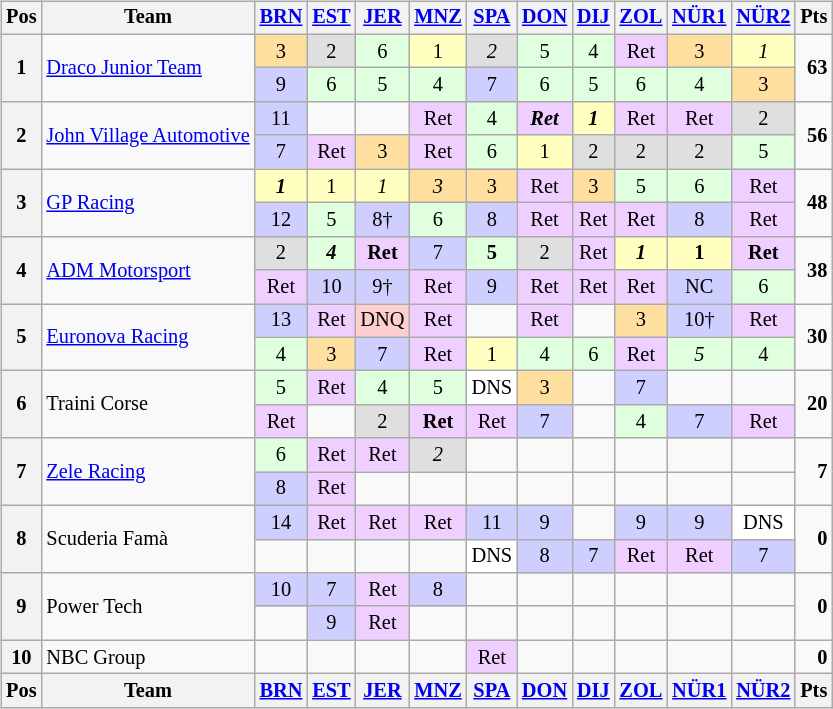<table>
<tr>
<td><br><table class="wikitable" style="font-size: 85%; text-align: center;">
<tr valign="top">
<th valign=middle>Pos</th>
<th valign=middle>Team</th>
<th><a href='#'>BRN</a><br></th>
<th><a href='#'>EST</a><br></th>
<th><a href='#'>JER</a><br></th>
<th><a href='#'>MNZ</a><br></th>
<th><a href='#'>SPA</a><br></th>
<th><a href='#'>DON</a><br></th>
<th><a href='#'>DIJ</a><br></th>
<th><a href='#'>ZOL</a><br></th>
<th><a href='#'>NÜR1</a><br></th>
<th><a href='#'>NÜR2</a><br></th>
<th valign="middle">Pts</th>
</tr>
<tr>
<th rowspan=2>1</th>
<td rowspan=2 align="left"> <a href='#'>Draco Junior Team</a></td>
<td style="background:#FFDF9F;">3</td>
<td style="background:#DFDFDF;">2</td>
<td style="background:#DFFFDF;">6</td>
<td style="background:#FFFFBF;">1</td>
<td style="background:#DFDFDF;"><em>2</em></td>
<td style="background:#DFFFDF;">5</td>
<td style="background:#DFFFDF;">4</td>
<td style="background:#EFCFFF;">Ret</td>
<td style="background:#FFDF9F;">3</td>
<td style="background:#FFFFBF;"><em>1</em></td>
<td rowspan=2 align="right"><strong>63</strong></td>
</tr>
<tr>
<td style="background:#CFCFFF;">9</td>
<td style="background:#DFFFDF;">6</td>
<td style="background:#DFFFDF;">5</td>
<td style="background:#DFFFDF;">4</td>
<td style="background:#CFCFFF;">7</td>
<td style="background:#DFFFDF;">6</td>
<td style="background:#DFFFDF;">5</td>
<td style="background:#DFFFDF;">6</td>
<td style="background:#DFFFDF;">4</td>
<td style="background:#FFDF9F;">3</td>
</tr>
<tr>
<th rowspan=2>2</th>
<td rowspan=2 align="left" nowrap> <a href='#'>John Village Automotive</a></td>
<td style="background:#CFCFFF;">11</td>
<td></td>
<td></td>
<td style="background:#EFCFFF;">Ret</td>
<td style="background:#DFFFDF;">4</td>
<td style="background:#EFCFFF;"><strong><em>Ret</em></strong></td>
<td style="background:#FFFFBF;"><strong><em>1</em></strong></td>
<td style="background:#EFCFFF;">Ret</td>
<td style="background:#EFCFFF;">Ret</td>
<td style="background:#DFDFDF;">2</td>
<td rowspan=2 align="right"><strong>56</strong></td>
</tr>
<tr>
<td style="background:#CFCFFF;">7</td>
<td style="background:#EFCFFF;">Ret</td>
<td style="background:#FFDF9F;">3</td>
<td style="background:#EFCFFF;">Ret</td>
<td style="background:#DFFFDF;">6</td>
<td style="background:#FFFFBF;">1</td>
<td style="background:#DFDFDF;">2</td>
<td style="background:#DFDFDF;">2</td>
<td style="background:#DFDFDF;">2</td>
<td style="background:#DFFFDF;">5</td>
</tr>
<tr>
<th rowspan=2>3</th>
<td rowspan=2 align="left"> <a href='#'>GP Racing</a></td>
<td style="background:#FFFFBF;"><strong><em>1</em></strong></td>
<td style="background:#FFFFBF;">1</td>
<td style="background:#FFFFBF;"><em>1</em></td>
<td style="background:#FFDF9F;"><em>3</em></td>
<td style="background:#FFDF9F;">3</td>
<td style="background:#EFCFFF;">Ret</td>
<td style="background:#FFDF9F;">3</td>
<td style="background:#DFFFDF;">5</td>
<td style="background:#DFFFDF;">6</td>
<td style="background:#EFCFFF;">Ret</td>
<td rowspan=2 align="right"><strong>48</strong></td>
</tr>
<tr>
<td style="background:#CFCFFF;">12</td>
<td style="background:#DFFFDF;">5</td>
<td style="background:#CFCFFF;">8†</td>
<td style="background:#DFFFDF;">6</td>
<td style="background:#CFCFFF;">8</td>
<td style="background:#EFCFFF;">Ret</td>
<td style="background:#EFCFFF;">Ret</td>
<td style="background:#EFCFFF;">Ret</td>
<td style="background:#CFCFFF;">8</td>
<td style="background:#EFCFFF;">Ret</td>
</tr>
<tr>
<th rowspan=2>4</th>
<td rowspan=2 align="left"> <a href='#'>ADM Motorsport</a></td>
<td style="background:#DFDFDF;">2</td>
<td style="background:#DFFFDF;"><strong><em>4</em></strong></td>
<td style="background:#EFCFFF;"><strong>Ret</strong></td>
<td style="background:#CFCFFF;">7</td>
<td style="background:#DFFFDF;"><strong>5</strong></td>
<td style="background:#DFDFDF;">2</td>
<td style="background:#EFCFFF;">Ret</td>
<td style="background:#FFFFBF;"><strong><em>1</em></strong></td>
<td style="background:#FFFFBF;"><strong>1</strong></td>
<td style="background:#EFCFFF;"><strong>Ret</strong></td>
<td rowspan=2 align="right"><strong>38</strong></td>
</tr>
<tr>
<td style="background:#EFCFFF;">Ret</td>
<td style="background:#CFCFFF;">10</td>
<td style="background:#CFCFFF;">9†</td>
<td style="background:#EFCFFF;">Ret</td>
<td style="background:#CFCFFF;">9</td>
<td style="background:#EFCFFF;">Ret</td>
<td style="background:#EFCFFF;">Ret</td>
<td style="background:#EFCFFF;">Ret</td>
<td style="background:#CFCFFF;">NC</td>
<td style="background:#DFFFDF;">6</td>
</tr>
<tr>
<th rowspan=2>5</th>
<td rowspan=2 align="left"> <a href='#'>Euronova Racing</a></td>
<td style="background:#CFCFFF;">13</td>
<td style="background:#EFCFFF;">Ret</td>
<td style="background:#ffcfcf;">DNQ</td>
<td style="background:#EFCFFF;">Ret</td>
<td></td>
<td style="background:#EFCFFF;">Ret</td>
<td></td>
<td style="background:#FFDF9F;">3</td>
<td style="background:#CFCFFF;">10†</td>
<td style="background:#EFCFFF;">Ret</td>
<td rowspan=2 align="right"><strong>30</strong></td>
</tr>
<tr>
<td style="background:#DFFFDF;">4</td>
<td style="background:#FFDF9F;">3</td>
<td style="background:#CFCFFF;">7</td>
<td style="background:#EFCFFF;">Ret</td>
<td style="background:#FFFFBF;">1</td>
<td style="background:#DFFFDF;">4</td>
<td style="background:#DFFFDF;">6</td>
<td style="background:#EFCFFF;">Ret</td>
<td style="background:#DFFFDF;"><em>5</em></td>
<td style="background:#DFFFDF;">4</td>
</tr>
<tr>
<th rowspan=2>6</th>
<td rowspan=2 align="left"> Traini Corse</td>
<td style="background:#DFFFDF;">5</td>
<td style="background:#EFCFFF;">Ret</td>
<td style="background:#DFFFDF;">4</td>
<td style="background:#DFFFDF;">5</td>
<td style="background:#FFFFFF;">DNS</td>
<td style="background:#FFDF9F;">3</td>
<td></td>
<td style="background:#CFCFFF;">7</td>
<td></td>
<td></td>
<td rowspan=2 align="right"><strong>20</strong></td>
</tr>
<tr>
<td style="background:#EFCFFF;">Ret</td>
<td></td>
<td style="background:#DFDFDF;">2</td>
<td style="background:#EFCFFF;"><strong>Ret</strong></td>
<td style="background:#EFCFFF;">Ret</td>
<td style="background:#CFCFFF;">7</td>
<td></td>
<td style="background:#DFFFDF;">4</td>
<td style="background:#CFCFFF;">7</td>
<td style="background:#EFCFFF;">Ret</td>
</tr>
<tr>
<th rowspan=2>7</th>
<td rowspan=2 align="left"> <a href='#'>Zele Racing</a></td>
<td style="background:#DFFFDF;">6</td>
<td style="background:#EFCFFF;">Ret</td>
<td style="background:#EFCFFF;">Ret</td>
<td style="background:#DFDFDF;"><em>2</em></td>
<td></td>
<td></td>
<td></td>
<td></td>
<td></td>
<td></td>
<td rowspan=2 align="right"><strong>7</strong></td>
</tr>
<tr>
<td style="background:#CFCFFF;">8</td>
<td style="background:#EFCFFF;">Ret</td>
<td></td>
<td></td>
<td></td>
<td></td>
<td></td>
<td></td>
<td></td>
<td></td>
</tr>
<tr>
<th rowspan=2>8</th>
<td rowspan=2 align="left"> Scuderia Famà</td>
<td style="background:#CFCFFF;">14</td>
<td style="background:#EFCFFF;">Ret</td>
<td style="background:#EFCFFF;">Ret</td>
<td style="background:#EFCFFF;">Ret</td>
<td style="background:#CFCFFF;">11</td>
<td style="background:#CFCFFF;">9</td>
<td></td>
<td style="background:#CFCFFF;">9</td>
<td style="background:#CFCFFF;">9</td>
<td style="background:#FFFFFF;">DNS</td>
<td rowspan=2 align="right"><strong>0</strong></td>
</tr>
<tr>
<td></td>
<td></td>
<td></td>
<td></td>
<td style="background:#FFFFFF;">DNS</td>
<td style="background:#CFCFFF;">8</td>
<td style="background:#CFCFFF;">7</td>
<td style="background:#EFCFFF;">Ret</td>
<td style="background:#EFCFFF;">Ret</td>
<td style="background:#CFCFFF;">7</td>
</tr>
<tr>
<th rowspan=2>9</th>
<td rowspan=2 align="left"> Power Tech</td>
<td style="background:#CFCFFF;">10</td>
<td style="background:#CFCFFF;">7</td>
<td style="background:#EFCFFF;">Ret</td>
<td style="background:#CFCFFF;">8</td>
<td></td>
<td></td>
<td></td>
<td></td>
<td></td>
<td></td>
<td rowspan=2 align="right"><strong>0</strong></td>
</tr>
<tr>
<td></td>
<td style="background:#CFCFFF;">9</td>
<td style="background:#EFCFFF;">Ret</td>
<td></td>
<td></td>
<td></td>
<td></td>
<td></td>
<td></td>
<td></td>
</tr>
<tr>
<th>10</th>
<td align=left> NBC Group</td>
<td></td>
<td></td>
<td></td>
<td></td>
<td style="background:#EFCFFF;">Ret</td>
<td></td>
<td></td>
<td></td>
<td></td>
<td></td>
<td align=right><strong>0</strong></td>
</tr>
<tr style="background:#f9f9f9" valign="top">
<th valign="middle">Pos</th>
<th valign="middle">Team</th>
<th><a href='#'>BRN</a><br></th>
<th><a href='#'>EST</a><br></th>
<th><a href='#'>JER</a><br></th>
<th><a href='#'>MNZ</a><br></th>
<th><a href='#'>SPA</a><br></th>
<th><a href='#'>DON</a><br></th>
<th><a href='#'>DIJ</a><br></th>
<th><a href='#'>ZOL</a><br></th>
<th><a href='#'>NÜR1</a><br></th>
<th><a href='#'>NÜR2</a><br></th>
<th valign="middle">Pts</th>
</tr>
</table>
</td>
<td valign="top"><br></td>
</tr>
</table>
